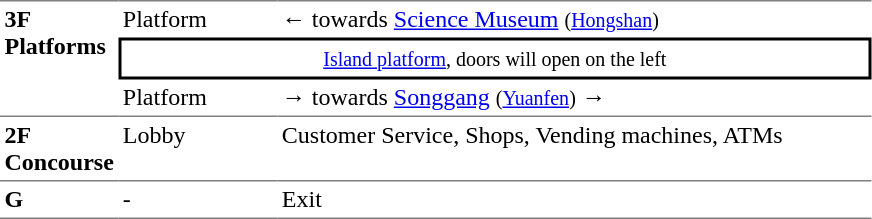<table table border=0 cellspacing=0 cellpadding=3>
<tr>
<td style="border-top:solid 1px gray;" rowspan=3 valign=top><strong>3F<br>Platforms</strong></td>
<td style="border-top:solid 1px gray;" valign=top>Platform</td>
<td style="border-top:solid 1px gray;" valign=top>←  towards <a href='#'>Science Museum</a> <small>(<a href='#'>Hongshan</a>)</small></td>
</tr>
<tr>
<td style="border-right:solid 2px black;border-left:solid 2px black;border-top:solid 2px black;border-bottom:solid 2px black;text-align:center;" colspan=2><small><a href='#'>Island platform</a>, doors will open on the left</small></td>
</tr>
<tr>
<td>Platform</td>
<td><span>→</span>  towards <a href='#'>Songgang</a> <small>(<a href='#'>Yuanfen</a>)</small> →</td>
</tr>
<tr>
<td style="border-bottom:solid 1px gray; border-top:solid 1px gray;" valign=top width=50><strong>2F<br>Concourse</strong></td>
<td style="border-bottom:solid 1px gray; border-top:solid 1px gray;" valign=top width=100>Lobby</td>
<td style="border-bottom:solid 1px gray; border-top:solid 1px gray;" valign=top width=390>Customer Service, Shops, Vending machines, ATMs</td>
</tr>
<tr>
<td style="border-bottom:solid 1px gray;" width=50 valign=top><strong>G</strong></td>
<td style="border-bottom:solid 1px gray;" width=100 valign=top>-</td>
<td style="border-bottom:solid 1px gray;" width=390 valign=top>Exit</td>
</tr>
</table>
